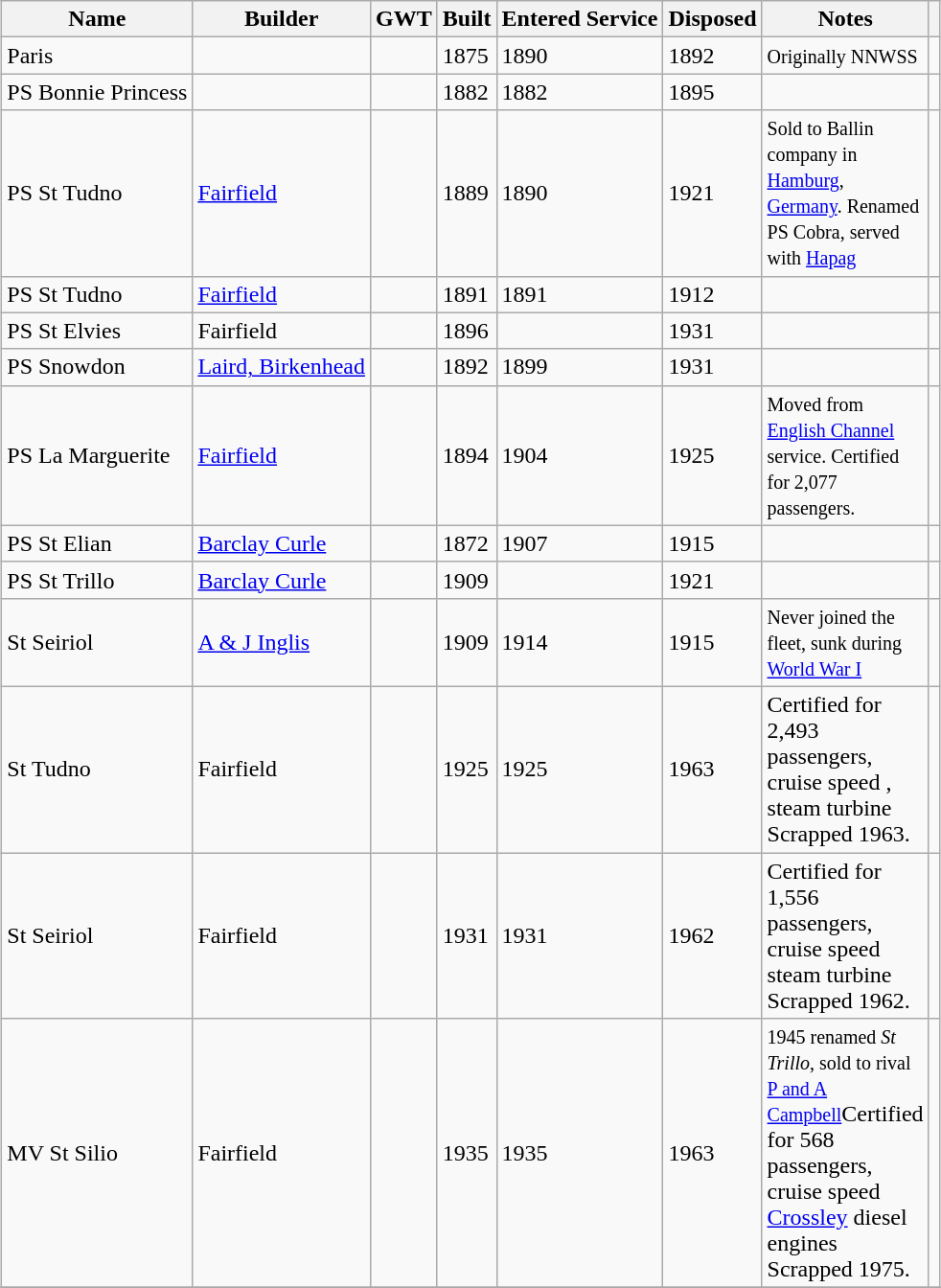<table class="wikitable sortable" style="margin:0.5em auto;">
<tr>
<th>Name</th>
<th>Builder</th>
<th>GWT</th>
<th>Built</th>
<th>Entered Service</th>
<th>Disposed</th>
<th width="100" class="unsortable">Notes</th>
<th></th>
</tr>
<tr>
<td>Paris</td>
<td></td>
<td></td>
<td>1875</td>
<td>1890</td>
<td>1892</td>
<td><small>Originally NNWSS</small></td>
<td></td>
</tr>
<tr>
<td>PS Bonnie Princess</td>
<td></td>
<td></td>
<td>1882</td>
<td>1882</td>
<td>1895</td>
<td></td>
<td></td>
</tr>
<tr>
<td>PS St Tudno</td>
<td><a href='#'>Fairfield</a></td>
<td></td>
<td>1889</td>
<td>1890</td>
<td>1921</td>
<td><small>Sold to Ballin company in <a href='#'>Hamburg</a>, <a href='#'>Germany</a>. Renamed PS Cobra, served with <a href='#'>Hapag</a></small></td>
<td></td>
</tr>
<tr>
<td>PS St Tudno</td>
<td><a href='#'>Fairfield</a></td>
<td></td>
<td>1891</td>
<td>1891</td>
<td>1912</td>
<td></td>
<td></td>
</tr>
<tr>
<td>PS St Elvies</td>
<td>Fairfield</td>
<td></td>
<td>1896</td>
<td></td>
<td>1931</td>
<td></td>
<td></td>
</tr>
<tr>
<td>PS Snowdon</td>
<td><a href='#'>Laird, Birkenhead</a></td>
<td></td>
<td>1892</td>
<td>1899</td>
<td>1931</td>
<td></td>
<td></td>
</tr>
<tr>
<td>PS La Marguerite</td>
<td><a href='#'>Fairfield</a></td>
<td></td>
<td>1894</td>
<td>1904</td>
<td>1925</td>
<td><small>Moved from <a href='#'>English Channel</a> service. Certified for 2,077 passengers.</small></td>
<td></td>
</tr>
<tr>
<td>PS St Elian</td>
<td><a href='#'>Barclay Curle</a></td>
<td></td>
<td>1872</td>
<td>1907</td>
<td>1915</td>
<td></td>
<td></td>
</tr>
<tr>
<td>PS St Trillo</td>
<td><a href='#'>Barclay Curle</a></td>
<td></td>
<td>1909</td>
<td></td>
<td>1921</td>
<td></td>
<td></td>
</tr>
<tr>
<td>St Seiriol</td>
<td><a href='#'>A & J Inglis</a></td>
<td></td>
<td>1909</td>
<td>1914</td>
<td>1915</td>
<td><small>Never joined the fleet, sunk during <a href='#'>World War I</a></small></td>
<td></td>
</tr>
<tr>
<td>St Tudno</td>
<td>Fairfield</td>
<td></td>
<td>1925</td>
<td>1925</td>
<td>1963</td>
<td>Certified for 2,493 passengers, cruise speed ,  steam turbine Scrapped 1963.</td>
<td></td>
</tr>
<tr>
<td>St Seiriol</td>
<td>Fairfield</td>
<td></td>
<td>1931</td>
<td>1931</td>
<td>1962</td>
<td>Certified for 1,556 passengers, cruise speed  steam turbine Scrapped 1962.</td>
<td></td>
</tr>
<tr>
<td>MV St Silio</td>
<td>Fairfield</td>
<td></td>
<td>1935</td>
<td>1935</td>
<td>1963</td>
<td><small>1945 renamed <em>St Trillo</em>, sold to rival <a href='#'>P and A Campbell</a></small>Certified for 568 passengers, cruise speed  <a href='#'>Crossley</a> diesel engines  Scrapped 1975.</td>
<td></td>
</tr>
<tr>
</tr>
</table>
